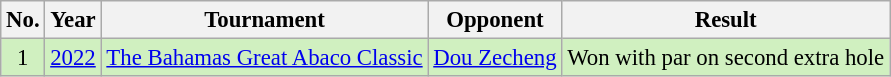<table class="wikitable" style="font-size:95%;">
<tr>
<th>No.</th>
<th>Year</th>
<th>Tournament</th>
<th>Opponent</th>
<th>Result</th>
</tr>
<tr style="background:#D0F0C0;">
<td align=center>1</td>
<td><a href='#'>2022</a></td>
<td><a href='#'>The Bahamas Great Abaco Classic</a></td>
<td> <a href='#'>Dou Zecheng</a></td>
<td>Won with par on second extra hole</td>
</tr>
</table>
